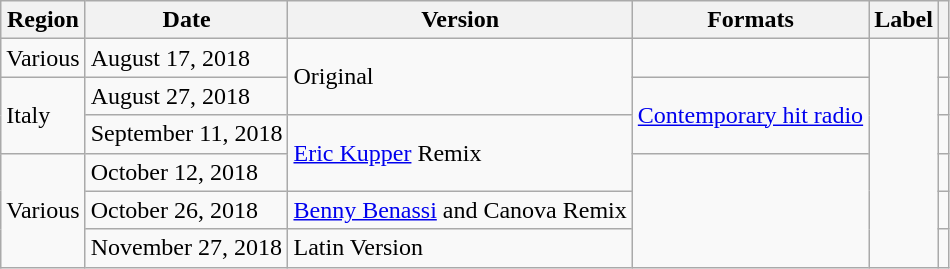<table class="wikitable plainrowheaders">
<tr>
<th scope="col">Region</th>
<th scope="col">Date</th>
<th scope="col">Version</th>
<th scope="col">Formats</th>
<th scope="col">Label</th>
<th scope="col"></th>
</tr>
<tr>
<td>Various</td>
<td>August 17, 2018</td>
<td rowspan="2">Original</td>
<td></td>
<td rowspan="6"></td>
<td style="text-align:center;"></td>
</tr>
<tr>
<td rowspan="2">Italy</td>
<td>August 27, 2018</td>
<td rowspan="2"><a href='#'>Contemporary hit radio</a></td>
<td></td>
</tr>
<tr>
<td>September 11, 2018</td>
<td rowspan="2"><a href='#'>Eric Kupper</a> Remix</td>
<td></td>
</tr>
<tr>
<td rowspan="3">Various</td>
<td>October 12, 2018</td>
<td rowspan="3"></td>
<td style="text-align:center;"></td>
</tr>
<tr>
<td>October 26, 2018</td>
<td><a href='#'>Benny Benassi</a> and Canova Remix</td>
<td style="text-align:center;"></td>
</tr>
<tr>
<td>November 27, 2018</td>
<td>Latin Version</td>
<td></td>
</tr>
</table>
